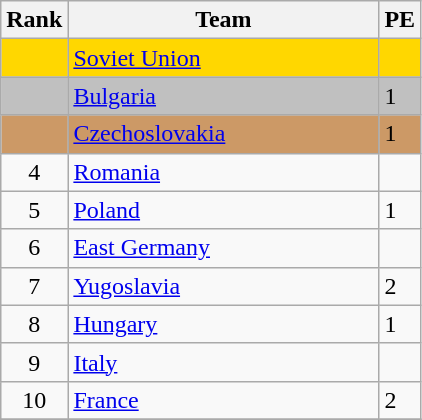<table class="wikitable">
<tr>
<th>Rank</th>
<th width=200>Team</th>
<th width=20>PE</th>
</tr>
<tr bgcolor=gold>
<td align=center></td>
<td> <a href='#'>Soviet Union</a></td>
<td></td>
</tr>
<tr bgcolor=silver>
<td align=center></td>
<td> <a href='#'>Bulgaria</a></td>
<td>1</td>
</tr>
<tr bgcolor=cc9966>
<td align=center></td>
<td> <a href='#'>Czechoslovakia</a></td>
<td>1</td>
</tr>
<tr>
<td align=center>4</td>
<td> <a href='#'>Romania</a></td>
<td></td>
</tr>
<tr>
<td align=center>5</td>
<td> <a href='#'>Poland</a></td>
<td>1</td>
</tr>
<tr>
<td align=center>6</td>
<td> <a href='#'>East Germany</a></td>
<td></td>
</tr>
<tr>
<td align=center>7</td>
<td> <a href='#'>Yugoslavia</a></td>
<td>2</td>
</tr>
<tr>
<td align=center>8</td>
<td> <a href='#'>Hungary</a></td>
<td>1</td>
</tr>
<tr>
<td align=center>9</td>
<td> <a href='#'>Italy</a></td>
<td></td>
</tr>
<tr>
<td align=center>10</td>
<td> <a href='#'>France</a></td>
<td>2</td>
</tr>
<tr>
</tr>
</table>
